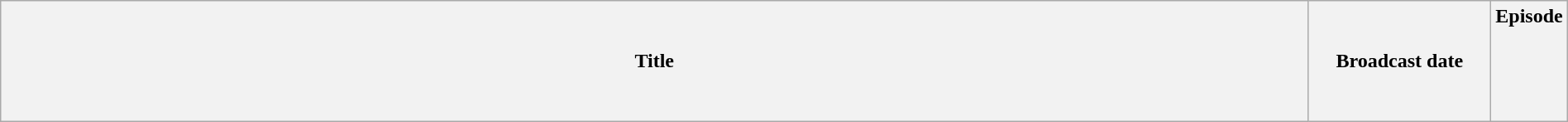<table class="wikitable plainrowheaders" style="width:100%; margin:auto;">
<tr>
<th>Title</th>
<th width="140">Broadcast date</th>
<th width="40">Episode<br><br><br><br><br></th>
</tr>
</table>
